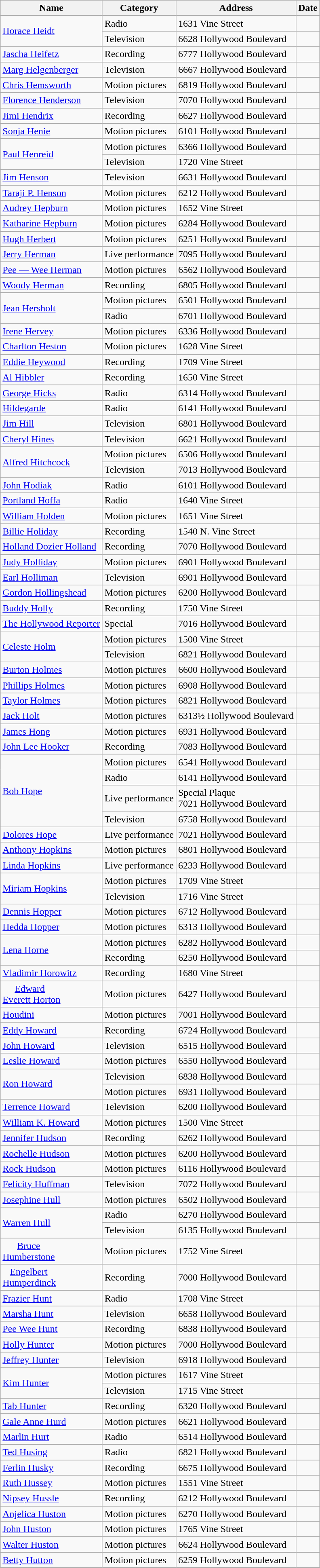<table class="wikitable sortable" style="font-size: 100%;">
<tr>
<th>Name</th>
<th>Category</th>
<th>Address</th>
<th>Date</th>
</tr>
<tr>
<td rowspan="2"><a href='#'>Horace Heidt</a></td>
<td>Radio</td>
<td>1631 Vine Street</td>
<td></td>
</tr>
<tr>
<td>Television</td>
<td>6628 Hollywood Boulevard</td>
<td></td>
</tr>
<tr>
<td><a href='#'>Jascha Heifetz</a></td>
<td>Recording</td>
<td>6777 Hollywood Boulevard</td>
<td></td>
</tr>
<tr>
<td><a href='#'>Marg Helgenberger</a></td>
<td>Television</td>
<td>6667 Hollywood Boulevard</td>
<td></td>
</tr>
<tr>
<td><a href='#'>Chris Hemsworth</a></td>
<td>Motion pictures</td>
<td>6819 Hollywood Boulevard</td>
<td></td>
</tr>
<tr>
<td><a href='#'>Florence Henderson</a></td>
<td>Television</td>
<td>7070 Hollywood Boulevard</td>
<td></td>
</tr>
<tr>
<td><a href='#'>Jimi Hendrix</a></td>
<td>Recording</td>
<td>6627 Hollywood Boulevard</td>
<td></td>
</tr>
<tr>
<td><a href='#'>Sonja Henie</a></td>
<td>Motion pictures</td>
<td>6101 Hollywood Boulevard</td>
<td></td>
</tr>
<tr>
<td rowspan="2"><a href='#'>Paul Henreid</a></td>
<td>Motion pictures</td>
<td>6366 Hollywood Boulevard</td>
<td></td>
</tr>
<tr>
<td>Television</td>
<td>1720 Vine Street</td>
<td></td>
</tr>
<tr>
<td><a href='#'>Jim Henson</a></td>
<td>Television</td>
<td>6631 Hollywood Boulevard</td>
<td></td>
</tr>
<tr>
<td><a href='#'>Taraji P. Henson</a></td>
<td>Motion pictures</td>
<td>6212 Hollywood Boulevard</td>
<td></td>
</tr>
<tr>
<td><a href='#'>Audrey Hepburn</a></td>
<td>Motion pictures</td>
<td>1652 Vine Street</td>
<td></td>
</tr>
<tr>
<td><a href='#'>Katharine Hepburn</a></td>
<td>Motion pictures</td>
<td>6284 Hollywood Boulevard</td>
<td></td>
</tr>
<tr>
<td><a href='#'>Hugh Herbert</a></td>
<td>Motion pictures</td>
<td>6251 Hollywood Boulevard</td>
<td></td>
</tr>
<tr>
<td><a href='#'>Jerry Herman</a></td>
<td>Live performance</td>
<td>7095 Hollywood Boulevard</td>
<td></td>
</tr>
<tr>
<td><a href='#'>Pee — Wee Herman</a></td>
<td>Motion pictures</td>
<td>6562 Hollywood Boulevard</td>
<td></td>
</tr>
<tr>
<td><a href='#'>Woody Herman</a></td>
<td>Recording</td>
<td>6805 Hollywood Boulevard</td>
<td></td>
</tr>
<tr>
<td rowspan="2"><a href='#'>Jean Hersholt</a></td>
<td>Motion pictures</td>
<td>6501 Hollywood Boulevard</td>
<td></td>
</tr>
<tr>
<td>Radio</td>
<td>6701 Hollywood Boulevard</td>
<td></td>
</tr>
<tr>
<td><a href='#'>Irene Hervey</a></td>
<td>Motion pictures</td>
<td>6336 Hollywood Boulevard</td>
<td></td>
</tr>
<tr>
<td><a href='#'>Charlton Heston</a></td>
<td>Motion pictures</td>
<td>1628 Vine Street</td>
<td></td>
</tr>
<tr>
<td><a href='#'>Eddie Heywood</a></td>
<td>Recording</td>
<td>1709 Vine Street</td>
<td></td>
</tr>
<tr>
<td><a href='#'>Al Hibbler</a></td>
<td>Recording</td>
<td>1650 Vine Street</td>
<td></td>
</tr>
<tr>
<td><a href='#'>George Hicks</a></td>
<td>Radio</td>
<td>6314 Hollywood Boulevard</td>
<td></td>
</tr>
<tr>
<td><a href='#'>Hildegarde</a></td>
<td>Radio</td>
<td>6141 Hollywood Boulevard</td>
<td></td>
</tr>
<tr>
<td><a href='#'>Jim Hill</a></td>
<td>Television</td>
<td>6801 Hollywood Boulevard</td>
<td></td>
</tr>
<tr>
<td><a href='#'>Cheryl Hines</a></td>
<td>Television</td>
<td>6621 Hollywood Boulevard</td>
<td></td>
</tr>
<tr>
<td rowspan="2"><a href='#'>Alfred Hitchcock</a></td>
<td>Motion pictures</td>
<td>6506 Hollywood Boulevard</td>
<td></td>
</tr>
<tr>
<td>Television</td>
<td>7013 Hollywood Boulevard</td>
<td></td>
</tr>
<tr>
<td><a href='#'>John Hodiak</a></td>
<td>Radio</td>
<td>6101 Hollywood Boulevard</td>
<td></td>
</tr>
<tr>
<td><a href='#'>Portland Hoffa</a></td>
<td>Radio</td>
<td>1640 Vine Street</td>
<td></td>
</tr>
<tr>
<td><a href='#'>William Holden</a></td>
<td>Motion pictures</td>
<td>1651 Vine Street</td>
<td></td>
</tr>
<tr>
<td><a href='#'>Billie Holiday</a></td>
<td>Recording</td>
<td>1540 N. Vine Street</td>
<td></td>
</tr>
<tr>
<td><a href='#'>Holland Dozier Holland</a></td>
<td>Recording</td>
<td>7070 Hollywood Boulevard</td>
<td></td>
</tr>
<tr>
<td><a href='#'>Judy Holliday</a></td>
<td>Motion pictures</td>
<td>6901 Hollywood Boulevard</td>
<td></td>
</tr>
<tr>
<td><a href='#'>Earl Holliman</a></td>
<td>Television</td>
<td>6901 Hollywood Boulevard</td>
<td></td>
</tr>
<tr>
<td><a href='#'>Gordon Hollingshead</a></td>
<td>Motion pictures</td>
<td>6200 Hollywood Boulevard</td>
<td></td>
</tr>
<tr>
<td><a href='#'>Buddy Holly</a></td>
<td>Recording</td>
<td>1750 Vine Street</td>
<td></td>
</tr>
<tr>
<td><a href='#'>The Hollywood Reporter</a></td>
<td>Special</td>
<td>7016 Hollywood Boulevard</td>
<td></td>
</tr>
<tr>
<td rowspan="2"><a href='#'>Celeste Holm</a></td>
<td>Motion pictures</td>
<td>1500 Vine Street</td>
<td></td>
</tr>
<tr>
<td>Television</td>
<td>6821 Hollywood Boulevard</td>
<td></td>
</tr>
<tr>
<td><a href='#'>Burton Holmes</a></td>
<td>Motion pictures</td>
<td>6600 Hollywood Boulevard</td>
<td></td>
</tr>
<tr>
<td><a href='#'>Phillips Holmes</a></td>
<td>Motion pictures</td>
<td>6908 Hollywood Boulevard</td>
<td></td>
</tr>
<tr>
<td><a href='#'>Taylor Holmes</a></td>
<td>Motion pictures</td>
<td>6821 Hollywood Boulevard</td>
<td></td>
</tr>
<tr>
<td><a href='#'>Jack Holt</a></td>
<td>Motion pictures</td>
<td>6313½ Hollywood Boulevard</td>
<td></td>
</tr>
<tr>
<td><a href='#'>James Hong</a></td>
<td>Motion pictures</td>
<td>6931 Hollywood Boulevard</td>
<td></td>
</tr>
<tr>
<td><a href='#'>John Lee Hooker</a></td>
<td>Recording</td>
<td>7083 Hollywood Boulevard</td>
<td></td>
</tr>
<tr>
<td rowspan="4"><a href='#'>Bob Hope</a></td>
<td>Motion pictures</td>
<td>6541 Hollywood Boulevard</td>
<td></td>
</tr>
<tr>
<td>Radio</td>
<td>6141 Hollywood Boulevard</td>
<td></td>
</tr>
<tr>
<td>Live performance</td>
<td>Special Plaque<br>7021 Hollywood Boulevard</td>
<td></td>
</tr>
<tr>
<td>Television</td>
<td>6758 Hollywood Boulevard</td>
<td></td>
</tr>
<tr>
<td><a href='#'>Dolores Hope</a></td>
<td>Live performance</td>
<td>7021 Hollywood Boulevard</td>
<td></td>
</tr>
<tr>
<td><a href='#'>Anthony Hopkins</a></td>
<td>Motion pictures</td>
<td>6801 Hollywood Boulevard</td>
<td></td>
</tr>
<tr>
<td><a href='#'>Linda Hopkins</a></td>
<td>Live performance</td>
<td>6233 Hollywood Boulevard</td>
<td></td>
</tr>
<tr>
<td rowspan="2"><a href='#'>Miriam Hopkins</a></td>
<td>Motion pictures</td>
<td>1709 Vine Street</td>
<td></td>
</tr>
<tr>
<td>Television</td>
<td>1716 Vine Street</td>
<td></td>
</tr>
<tr>
<td><a href='#'>Dennis Hopper</a></td>
<td>Motion pictures</td>
<td>6712 Hollywood Boulevard</td>
<td></td>
</tr>
<tr>
<td><a href='#'>Hedda Hopper</a></td>
<td>Motion pictures</td>
<td>6313 Hollywood Boulevard</td>
<td></td>
</tr>
<tr>
<td rowspan="2"><a href='#'>Lena Horne</a></td>
<td>Motion pictures</td>
<td>6282 Hollywood Boulevard</td>
<td></td>
</tr>
<tr>
<td>Recording</td>
<td>6250 Hollywood Boulevard</td>
<td></td>
</tr>
<tr>
<td><a href='#'>Vladimir Horowitz</a></td>
<td>Recording</td>
<td>1680 Vine Street</td>
<td></td>
</tr>
<tr>
<td>     <a href='#'>Edward</a><br><a href='#'>Everett Horton</a></td>
<td>Motion pictures</td>
<td>6427 Hollywood Boulevard</td>
<td></td>
</tr>
<tr>
<td><a href='#'>Houdini</a></td>
<td>Motion pictures</td>
<td>7001 Hollywood Boulevard</td>
<td></td>
</tr>
<tr>
<td><a href='#'>Eddy Howard</a></td>
<td>Recording</td>
<td>6724 Hollywood Boulevard</td>
<td></td>
</tr>
<tr>
<td><a href='#'>John Howard</a></td>
<td>Television</td>
<td>6515 Hollywood Boulevard</td>
<td></td>
</tr>
<tr>
<td><a href='#'>Leslie Howard</a></td>
<td>Motion pictures</td>
<td>6550 Hollywood Boulevard</td>
<td></td>
</tr>
<tr>
<td rowspan="2"><a href='#'>Ron Howard</a></td>
<td>Television</td>
<td>6838 Hollywood Boulevard</td>
<td></td>
</tr>
<tr>
<td>Motion pictures</td>
<td>6931 Hollywood Boulevard</td>
<td></td>
</tr>
<tr>
<td><a href='#'>Terrence Howard</a></td>
<td>Television</td>
<td>6200 Hollywood Boulevard</td>
<td></td>
</tr>
<tr>
<td><a href='#'>William K. Howard</a></td>
<td>Motion pictures</td>
<td>1500 Vine Street</td>
<td></td>
</tr>
<tr>
<td><a href='#'>Jennifer Hudson</a></td>
<td>Recording</td>
<td>6262 Hollywood Boulevard</td>
<td></td>
</tr>
<tr>
<td><a href='#'>Rochelle Hudson</a></td>
<td>Motion pictures</td>
<td>6200 Hollywood Boulevard</td>
<td></td>
</tr>
<tr>
<td><a href='#'>Rock Hudson</a></td>
<td>Motion pictures</td>
<td>6116 Hollywood Boulevard</td>
<td></td>
</tr>
<tr>
<td><a href='#'>Felicity Huffman</a></td>
<td>Television</td>
<td>7072 Hollywood Boulevard</td>
<td></td>
</tr>
<tr>
<td><a href='#'>Josephine Hull</a></td>
<td>Motion pictures</td>
<td>6502 Hollywood Boulevard</td>
<td></td>
</tr>
<tr>
<td rowspan="2"><a href='#'>Warren Hull</a></td>
<td>Radio</td>
<td>6270 Hollywood Boulevard</td>
<td></td>
</tr>
<tr>
<td>Television</td>
<td>6135 Hollywood Boulevard</td>
<td></td>
</tr>
<tr>
<td>      <a href='#'>Bruce</a><br><a href='#'>Humberstone</a></td>
<td>Motion pictures</td>
<td>1752 Vine Street</td>
<td></td>
</tr>
<tr>
<td>   <a href='#'>Engelbert</a><br><a href='#'>Humperdinck</a></td>
<td>Recording</td>
<td>7000 Hollywood Boulevard</td>
<td></td>
</tr>
<tr>
<td><a href='#'>Frazier Hunt</a></td>
<td>Radio</td>
<td>1708 Vine Street</td>
<td></td>
</tr>
<tr>
<td><a href='#'>Marsha Hunt</a></td>
<td>Television</td>
<td>6658 Hollywood Boulevard</td>
<td></td>
</tr>
<tr>
<td><a href='#'>Pee Wee Hunt</a></td>
<td>Recording</td>
<td>6838 Hollywood Boulevard</td>
<td></td>
</tr>
<tr>
<td><a href='#'>Holly Hunter</a></td>
<td>Motion pictures</td>
<td>7000 Hollywood Boulevard</td>
<td></td>
</tr>
<tr>
<td><a href='#'>Jeffrey Hunter</a></td>
<td>Television</td>
<td>6918 Hollywood Boulevard</td>
<td></td>
</tr>
<tr>
<td rowspan="2"><a href='#'>Kim Hunter</a></td>
<td>Motion pictures</td>
<td>1617 Vine Street</td>
<td></td>
</tr>
<tr>
<td>Television</td>
<td>1715 Vine Street</td>
<td></td>
</tr>
<tr>
<td><a href='#'>Tab Hunter</a></td>
<td>Recording</td>
<td>6320 Hollywood Boulevard</td>
<td></td>
</tr>
<tr>
<td><a href='#'>Gale Anne Hurd</a></td>
<td>Motion pictures</td>
<td>6621 Hollywood Boulevard</td>
<td></td>
</tr>
<tr>
<td><a href='#'>Marlin Hurt</a></td>
<td>Radio</td>
<td>6514 Hollywood Boulevard</td>
<td></td>
</tr>
<tr>
<td><a href='#'>Ted Husing</a></td>
<td>Radio</td>
<td>6821 Hollywood Boulevard</td>
<td></td>
</tr>
<tr>
<td><a href='#'>Ferlin Husky</a></td>
<td>Recording</td>
<td>6675 Hollywood Boulevard</td>
<td></td>
</tr>
<tr>
<td><a href='#'>Ruth Hussey</a></td>
<td>Motion pictures</td>
<td>1551 Vine Street</td>
<td></td>
</tr>
<tr>
<td><a href='#'>Nipsey Hussle</a></td>
<td>Recording</td>
<td>6212 Hollywood Boulevard</td>
<td></td>
</tr>
<tr>
<td><a href='#'>Anjelica Huston</a></td>
<td>Motion pictures</td>
<td>6270 Hollywood Boulevard</td>
<td></td>
</tr>
<tr>
<td><a href='#'>John Huston</a></td>
<td>Motion pictures</td>
<td>1765 Vine Street</td>
<td></td>
</tr>
<tr>
<td><a href='#'>Walter Huston</a></td>
<td>Motion pictures</td>
<td>6624 Hollywood Boulevard</td>
<td></td>
</tr>
<tr>
<td><a href='#'>Betty Hutton</a></td>
<td>Motion pictures</td>
<td>6259 Hollywood Boulevard</td>
<td></td>
</tr>
</table>
